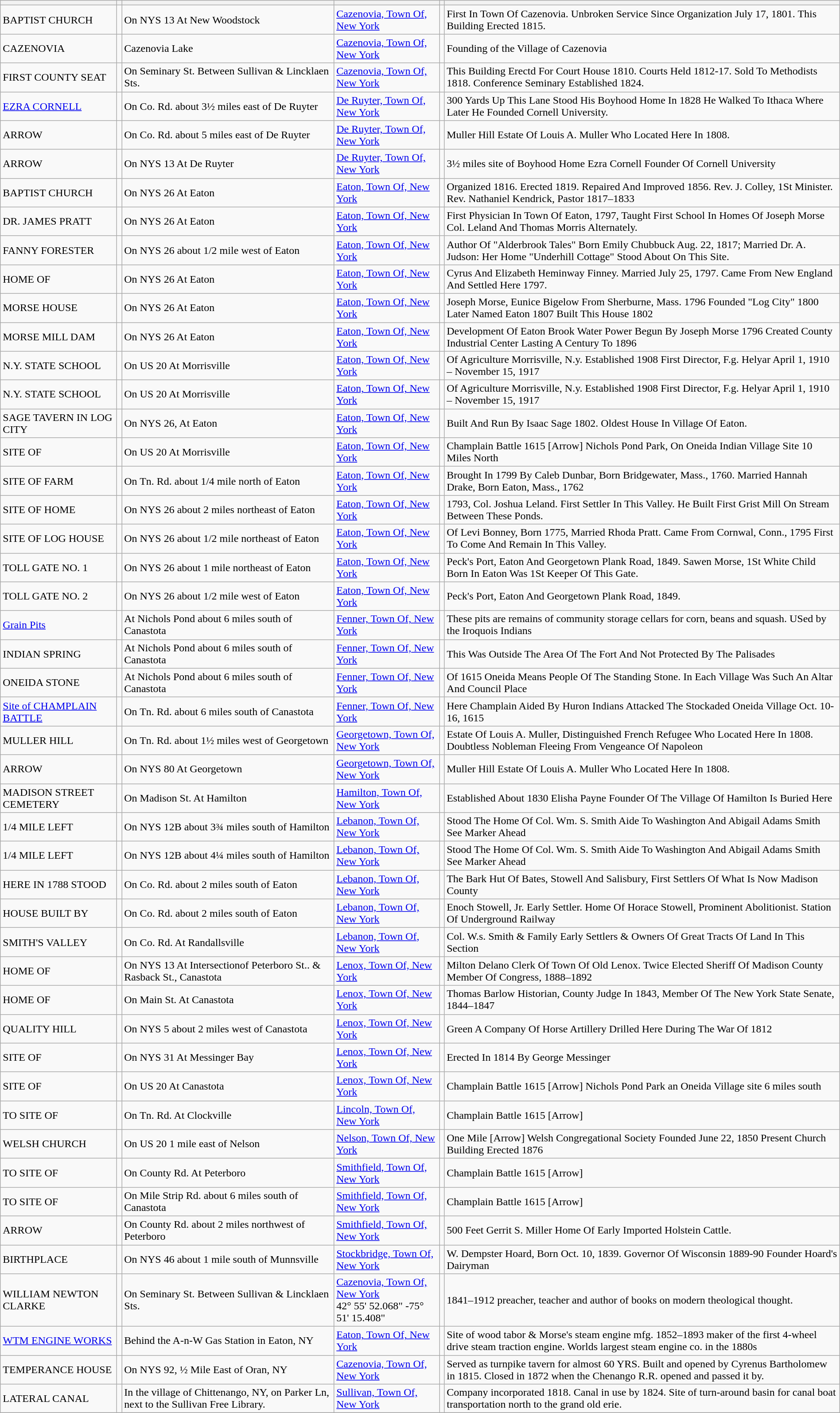<table class="wikitable sortable" style="width:100%">
<tr>
<th></th>
<th class="unsortable" ></th>
<th></th>
<th></th>
<th></th>
<th class="unsortable" ></th>
</tr>
<tr ->
<td>BAPTIST CHURCH</td>
<td></td>
<td>On NYS 13 At New Woodstock</td>
<td><a href='#'>Cazenovia, Town Of, New York</a></td>
<td></td>
<td>First In Town Of Cazenovia. Unbroken Service Since Organization July 17, 1801. This Building Erected 1815.</td>
</tr>
<tr ->
<td>CAZENOVIA</td>
<td></td>
<td>Cazenovia Lake</td>
<td><a href='#'>Cazenovia, Town Of, New York</a></td>
<td></td>
<td>Founding of the Village of Cazenovia</td>
</tr>
<tr ->
<td>FIRST COUNTY SEAT</td>
<td></td>
<td>On Seminary St. Between Sullivan & Lincklaen Sts.</td>
<td><a href='#'>Cazenovia, Town Of, New York</a></td>
<td></td>
<td>This Building Erectd For Court House 1810. Courts Held 1812-17. Sold To Methodists 1818. Conference Seminary Established 1824.</td>
</tr>
<tr ->
<td><a href='#'>EZRA CORNELL</a></td>
<td></td>
<td>On Co. Rd. about 3½ miles east of De Ruyter</td>
<td><a href='#'>De Ruyter, Town Of, New York</a></td>
<td></td>
<td>300 Yards Up This Lane Stood His Boyhood Home In 1828 He Walked To Ithaca Where Later He Founded Cornell University.</td>
</tr>
<tr ->
<td>ARROW</td>
<td></td>
<td>On Co. Rd. about 5 miles east of De Ruyter</td>
<td><a href='#'>De Ruyter, Town Of, New York</a></td>
<td></td>
<td>Muller Hill Estate Of Louis A. Muller Who Located Here In 1808.</td>
</tr>
<tr ->
<td>ARROW</td>
<td></td>
<td>On NYS 13 At De Ruyter</td>
<td><a href='#'>De Ruyter, Town Of, New York</a></td>
<td></td>
<td>3½ miles site of Boyhood Home Ezra Cornell Founder Of Cornell University</td>
</tr>
<tr ->
<td>BAPTIST CHURCH</td>
<td></td>
<td>On NYS 26 At Eaton</td>
<td><a href='#'>Eaton, Town Of, New York</a></td>
<td></td>
<td>Organized 1816. Erected 1819. Repaired And Improved 1856. Rev. J. Colley, 1St Minister. Rev. Nathaniel Kendrick, Pastor 1817–1833</td>
</tr>
<tr ->
<td>DR. JAMES PRATT</td>
<td></td>
<td>On NYS 26 At Eaton</td>
<td><a href='#'>Eaton, Town Of, New York</a></td>
<td></td>
<td>First Physician In Town Of Eaton, 1797, Taught First School In Homes Of Joseph Morse Col. Leland And Thomas Morris Alternately.</td>
</tr>
<tr ->
<td>FANNY FORESTER</td>
<td></td>
<td>On NYS 26 about 1/2 mile west of Eaton</td>
<td><a href='#'>Eaton, Town Of, New York</a></td>
<td></td>
<td>Author Of "Alderbrook Tales" Born Emily Chubbuck Aug. 22, 1817; Married Dr. A. Judson: Her Home "Underhill Cottage" Stood About On This Site.</td>
</tr>
<tr ->
<td>HOME OF</td>
<td></td>
<td>On NYS 26 At Eaton</td>
<td><a href='#'>Eaton, Town Of, New York</a></td>
<td></td>
<td>Cyrus And Elizabeth Heminway Finney. Married July 25, 1797. Came From New England And Settled Here 1797.</td>
</tr>
<tr ->
<td>MORSE HOUSE</td>
<td></td>
<td>On NYS 26 At Eaton</td>
<td><a href='#'>Eaton, Town Of, New York</a></td>
<td></td>
<td>Joseph Morse, Eunice Bigelow From Sherburne, Mass. 1796 Founded "Log City" 1800 Later Named Eaton 1807 Built This House 1802</td>
</tr>
<tr ->
<td>MORSE MILL DAM</td>
<td></td>
<td>On NYS 26 At Eaton</td>
<td><a href='#'>Eaton, Town Of, New York</a></td>
<td></td>
<td>Development Of Eaton Brook Water Power Begun By Joseph Morse 1796 Created County Industrial Center Lasting A Century To 1896</td>
</tr>
<tr ->
<td>N.Y. STATE SCHOOL</td>
<td></td>
<td>On US 20 At Morrisville</td>
<td><a href='#'>Eaton, Town Of, New York</a></td>
<td></td>
<td>Of Agriculture Morrisville, N.y. Established 1908 First Director, F.g. Helyar April 1, 1910 – November 15, 1917</td>
</tr>
<tr ->
<td>N.Y. STATE SCHOOL</td>
<td></td>
<td>On US 20 At Morrisville</td>
<td><a href='#'>Eaton, Town Of, New York</a></td>
<td></td>
<td>Of Agriculture Morrisville, N.y. Established 1908 First Director, F.g. Helyar April 1, 1910 – November 15, 1917</td>
</tr>
<tr ->
<td>SAGE TAVERN IN LOG CITY</td>
<td></td>
<td>On NYS 26, At Eaton</td>
<td><a href='#'>Eaton, Town Of, New York</a></td>
<td></td>
<td>Built And Run By Isaac Sage 1802. Oldest House In Village Of Eaton.</td>
</tr>
<tr ->
<td>SITE OF</td>
<td></td>
<td>On US 20 At Morrisville</td>
<td><a href='#'>Eaton, Town Of, New York</a></td>
<td></td>
<td>Champlain Battle 1615 [Arrow] Nichols Pond Park, On Oneida Indian Village Site 10 Miles North</td>
</tr>
<tr ->
<td>SITE OF FARM</td>
<td></td>
<td>On Tn. Rd. about 1/4 mile north of Eaton</td>
<td><a href='#'>Eaton, Town Of, New York</a></td>
<td></td>
<td>Brought In 1799 By Caleb Dunbar, Born Bridgewater, Mass., 1760. Married Hannah Drake, Born Eaton, Mass., 1762</td>
</tr>
<tr ->
<td>SITE OF HOME</td>
<td></td>
<td>On NYS 26 about 2 miles northeast of Eaton</td>
<td><a href='#'>Eaton, Town Of, New York</a></td>
<td></td>
<td>1793, Col. Joshua Leland. First Settler In This Valley. He Built First Grist Mill On Stream Between These Ponds.</td>
</tr>
<tr ->
<td>SITE OF LOG HOUSE</td>
<td></td>
<td>On NYS 26 about 1/2 mile northeast of Eaton</td>
<td><a href='#'>Eaton, Town Of, New York</a></td>
<td></td>
<td>Of Levi Bonney, Born 1775, Married Rhoda Pratt. Came From Cornwal, Conn., 1795 First To Come And Remain In This Valley.</td>
</tr>
<tr ->
<td>TOLL GATE NO. 1</td>
<td></td>
<td>On NYS 26 about 1 mile northeast of Eaton</td>
<td><a href='#'>Eaton, Town Of, New York</a></td>
<td></td>
<td>Peck's Port, Eaton And Georgetown Plank Road, 1849. Sawen Morse, 1St White Child Born In Eaton Was 1St Keeper Of This Gate.</td>
</tr>
<tr ->
<td>TOLL GATE NO. 2</td>
<td></td>
<td>On NYS 26 about 1/2 mile west of Eaton</td>
<td><a href='#'>Eaton, Town Of, New York</a></td>
<td></td>
<td>Peck's Port, Eaton And Georgetown Plank Road, 1849.</td>
</tr>
<tr ->
<td><a href='#'>Grain Pits</a></td>
<td></td>
<td>At Nichols Pond about 6 miles south of Canastota</td>
<td><a href='#'>Fenner, Town Of, New York</a></td>
<td></td>
<td>These pits are remains of community storage cellars for corn, beans and squash. USed by the Iroquois Indians</td>
</tr>
<tr ->
<td>INDIAN SPRING</td>
<td></td>
<td>At Nichols Pond about 6 miles south of Canastota</td>
<td><a href='#'>Fenner, Town Of, New York</a></td>
<td></td>
<td>This Was Outside The Area Of The Fort And Not Protected By The Palisades</td>
</tr>
<tr ->
<td>ONEIDA STONE</td>
<td></td>
<td>At Nichols Pond about 6 miles south of Canastota</td>
<td><a href='#'>Fenner, Town Of, New York</a></td>
<td></td>
<td>Of 1615 Oneida Means People Of The Standing Stone. In Each Village Was Such An Altar And Council Place</td>
</tr>
<tr ->
<td><a href='#'>Site of CHAMPLAIN BATTLE</a></td>
<td></td>
<td>On Tn. Rd. about 6 miles south of Canastota</td>
<td><a href='#'>Fenner, Town Of, New York</a></td>
<td></td>
<td>Here Champlain Aided By Huron Indians Attacked The Stockaded Oneida Village Oct. 10-16, 1615</td>
</tr>
<tr ->
<td>MULLER HILL</td>
<td></td>
<td>On Tn. Rd. about 1½ miles west of Georgetown</td>
<td><a href='#'>Georgetown, Town Of, New York</a></td>
<td></td>
<td>Estate Of Louis A. Muller, Distinguished French Refugee Who Located Here In 1808. Doubtless Nobleman Fleeing From Vengeance Of Napoleon</td>
</tr>
<tr ->
<td>ARROW</td>
<td></td>
<td>On NYS 80 At Georgetown</td>
<td><a href='#'>Georgetown, Town Of, New York</a></td>
<td></td>
<td>Muller Hill Estate Of Louis A. Muller Who Located Here In 1808.</td>
</tr>
<tr ->
<td>MADISON STREET CEMETERY</td>
<td></td>
<td>On Madison St. At Hamilton</td>
<td><a href='#'>Hamilton, Town Of, New York</a></td>
<td></td>
<td>Established About 1830 Elisha Payne Founder Of The Village Of Hamilton Is Buried Here</td>
</tr>
<tr ->
<td>1/4 MILE LEFT</td>
<td></td>
<td>On NYS 12B about 3¾ miles south of Hamilton</td>
<td><a href='#'>Lebanon, Town Of, New York</a></td>
<td></td>
<td>Stood The Home Of Col. Wm. S. Smith Aide To Washington And Abigail Adams Smith See Marker Ahead</td>
</tr>
<tr ->
<td>1/4 MILE LEFT</td>
<td></td>
<td>On NYS 12B about 4¼ miles south of Hamilton</td>
<td><a href='#'>Lebanon, Town Of, New York</a></td>
<td></td>
<td>Stood The Home Of Col. Wm. S. Smith Aide To Washington And Abigail Adams Smith See Marker Ahead</td>
</tr>
<tr ->
<td>HERE IN 1788 STOOD</td>
<td></td>
<td>On Co. Rd. about 2 miles south of Eaton</td>
<td><a href='#'>Lebanon, Town Of, New York</a></td>
<td></td>
<td>The Bark Hut Of Bates, Stowell And Salisbury, First Settlers Of What Is Now Madison County</td>
</tr>
<tr ->
<td>HOUSE BUILT BY</td>
<td></td>
<td>On Co. Rd. about 2 miles south of Eaton</td>
<td><a href='#'>Lebanon, Town Of, New York</a></td>
<td></td>
<td>Enoch Stowell, Jr. Early Settler. Home Of Horace Stowell, Prominent Abolitionist. Station Of Underground Railway</td>
</tr>
<tr ->
<td>SMITH'S VALLEY</td>
<td></td>
<td>On Co. Rd. At Randallsville</td>
<td><a href='#'>Lebanon, Town Of, New York</a></td>
<td></td>
<td>Col. W.s. Smith & Family Early Settlers & Owners Of Great Tracts Of Land In This Section</td>
</tr>
<tr ->
<td>HOME OF</td>
<td></td>
<td>On NYS 13 At Intersectionof Peterboro St.. & Rasback St., Canastota</td>
<td><a href='#'>Lenox, Town Of, New York</a></td>
<td></td>
<td>Milton Delano Clerk Of Town Of Old Lenox. Twice Elected Sheriff Of Madison County Member Of Congress, 1888–1892</td>
</tr>
<tr ->
<td>HOME OF</td>
<td></td>
<td>On Main St. At Canastota</td>
<td><a href='#'>Lenox, Town Of, New York</a></td>
<td></td>
<td>Thomas Barlow Historian, County Judge In 1843, Member Of The New York State Senate, 1844–1847</td>
</tr>
<tr ->
<td>QUALITY HILL</td>
<td></td>
<td>On NYS 5 about 2 miles west of Canastota</td>
<td><a href='#'>Lenox, Town Of, New York</a></td>
<td></td>
<td>Green A Company Of Horse Artillery Drilled Here During The War Of 1812</td>
</tr>
<tr ->
<td>SITE OF</td>
<td></td>
<td>On NYS 31 At Messinger Bay</td>
<td><a href='#'>Lenox, Town Of, New York</a></td>
<td></td>
<td>Erected In 1814 By George Messinger</td>
</tr>
<tr ->
<td>SITE OF</td>
<td></td>
<td>On US 20 At Canastota</td>
<td><a href='#'>Lenox, Town Of, New York</a></td>
<td></td>
<td>Champlain Battle 1615 [Arrow] Nichols Pond Park an Oneida Village site 6 miles south</td>
</tr>
<tr ->
<td>TO SITE OF</td>
<td></td>
<td>On Tn. Rd. At Clockville</td>
<td><a href='#'>Lincoln, Town Of, New York</a></td>
<td></td>
<td>Champlain Battle 1615 [Arrow]</td>
</tr>
<tr ->
<td>WELSH CHURCH</td>
<td></td>
<td>On US 20 1 mile east of Nelson</td>
<td><a href='#'>Nelson, Town Of, New York</a></td>
<td></td>
<td>One Mile [Arrow] Welsh Congregational Society Founded June 22, 1850 Present Church Building Erected 1876</td>
</tr>
<tr ->
<td>TO SITE OF</td>
<td></td>
<td>On County Rd. At Peterboro</td>
<td><a href='#'>Smithfield, Town Of, New York</a></td>
<td></td>
<td>Champlain Battle 1615 [Arrow]</td>
</tr>
<tr ->
<td>TO SITE OF</td>
<td></td>
<td>On Mile Strip Rd. about 6 miles south of Canastota</td>
<td><a href='#'>Smithfield, Town Of, New York</a></td>
<td></td>
<td>Champlain Battle 1615 [Arrow]</td>
</tr>
<tr ->
<td>ARROW</td>
<td></td>
<td>On County Rd. about 2 miles northwest of Peterboro</td>
<td><a href='#'>Smithfield, Town Of, New York</a></td>
<td></td>
<td>500 Feet Gerrit S. Miller Home Of Early Imported Holstein Cattle.</td>
</tr>
<tr ->
<td>BIRTHPLACE</td>
<td></td>
<td>On NYS 46 about 1 mile south of Munnsville</td>
<td><a href='#'>Stockbridge, Town Of, New York</a></td>
<td></td>
<td>W. Dempster Hoard, Born Oct. 10, 1839. Governor Of Wisconsin 1889-90 Founder Hoard's Dairyman</td>
</tr>
<tr ->
<td>WILLIAM NEWTON CLARKE</td>
<td></td>
<td>On Seminary St. Between Sullivan & Lincklaen Sts.</td>
<td><a href='#'>Cazenovia, Town Of, New York</a><br>42° 55' 52.068" -75° 51' 15.408"</td>
<td></td>
<td>1841–1912 preacher, teacher and author of books on modern theological thought.</td>
</tr>
<tr ->
<td><a href='#'>WTM ENGINE WORKS</a></td>
<td></td>
<td>Behind the A-n-W Gas Station in Eaton, NY</td>
<td><a href='#'>Eaton, Town Of, New York</a></td>
<td></td>
<td>Site of wood tabor & Morse's steam engine mfg. 1852–1893 maker of the first 4-wheel drive steam traction engine. Worlds largest steam engine co. in the 1880s</td>
</tr>
<tr ->
<td>TEMPERANCE HOUSE</td>
<td></td>
<td>On NYS 92, ½ Mile East of Oran, NY</td>
<td><a href='#'>Cazenovia, Town Of, New York</a></td>
<td></td>
<td>Served as turnpike tavern for almost 60 YRS. Built and opened by Cyrenus Bartholomew in 1815. Closed in 1872 when the Chenango R.R. opened and passed it by.</td>
</tr>
<tr ->
<td>LATERAL CANAL</td>
<td></td>
<td>In the village of Chittenango, NY, on Parker Ln, next to the Sullivan Free Library.</td>
<td><a href='#'>Sullivan, Town Of, New York</a></td>
<td></td>
<td>Company incorporated 1818. Canal in use by 1824. Site of turn-around basin for canal boat transportation north to the grand old erie.</td>
</tr>
<tr ->
</tr>
</table>
